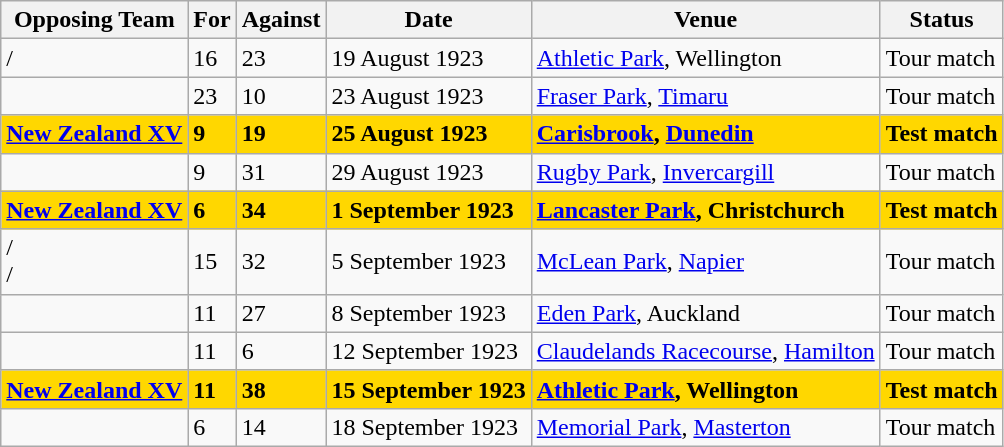<table class=wikitable>
<tr>
<th>Opposing Team</th>
<th>For</th>
<th>Against</th>
<th>Date</th>
<th>Venue</th>
<th>Status</th>
</tr>
<tr>
<td> /<br></td>
<td>16</td>
<td>23</td>
<td>19 August 1923</td>
<td><a href='#'>Athletic Park</a>, Wellington</td>
<td>Tour match</td>
</tr>
<tr>
<td></td>
<td>23</td>
<td>10</td>
<td>23 August 1923</td>
<td><a href='#'>Fraser Park</a>, <a href='#'>Timaru</a></td>
<td>Tour match</td>
</tr>
<tr bgcolor=gold>
<td> <strong><a href='#'>New Zealand XV</a></strong></td>
<td><strong>9</strong></td>
<td><strong>19</strong></td>
<td><strong>25 August 1923</strong></td>
<td><strong><a href='#'>Carisbrook</a>, <a href='#'>Dunedin</a></strong></td>
<td><strong>Test match</strong></td>
</tr>
<tr>
<td></td>
<td>9</td>
<td>31</td>
<td>29 August 1923</td>
<td><a href='#'>Rugby Park</a>, <a href='#'>Invercargill</a></td>
<td>Tour match</td>
</tr>
<tr bgcolor=gold>
<td> <strong><a href='#'>New Zealand XV</a></strong></td>
<td><strong>6</strong></td>
<td><strong>34</strong></td>
<td><strong>1 September 1923</strong></td>
<td><strong><a href='#'>Lancaster Park</a>, Christchurch</strong></td>
<td><strong>Test match</strong></td>
</tr>
<tr>
<td> /<br> /<br></td>
<td>15</td>
<td>32</td>
<td>5 September 1923</td>
<td><a href='#'>McLean Park</a>, <a href='#'>Napier</a></td>
<td>Tour match</td>
</tr>
<tr>
<td></td>
<td>11</td>
<td>27</td>
<td>8 September 1923</td>
<td><a href='#'>Eden Park</a>, Auckland</td>
<td>Tour match</td>
</tr>
<tr>
<td></td>
<td>11</td>
<td>6</td>
<td>12 September 1923</td>
<td><a href='#'>Claudelands Racecourse</a>, <a href='#'>Hamilton</a></td>
<td>Tour match</td>
</tr>
<tr bgcolor=gold>
<td> <strong><a href='#'>New Zealand XV</a></strong></td>
<td><strong>11</strong></td>
<td><strong>38</strong></td>
<td><strong>15 September 1923</strong></td>
<td><strong><a href='#'>Athletic Park</a>, Wellington</strong></td>
<td><strong>Test match</strong></td>
</tr>
<tr>
<td></td>
<td>6</td>
<td>14</td>
<td>18 September 1923</td>
<td><a href='#'>Memorial Park</a>, <a href='#'>Masterton</a></td>
<td>Tour match</td>
</tr>
</table>
